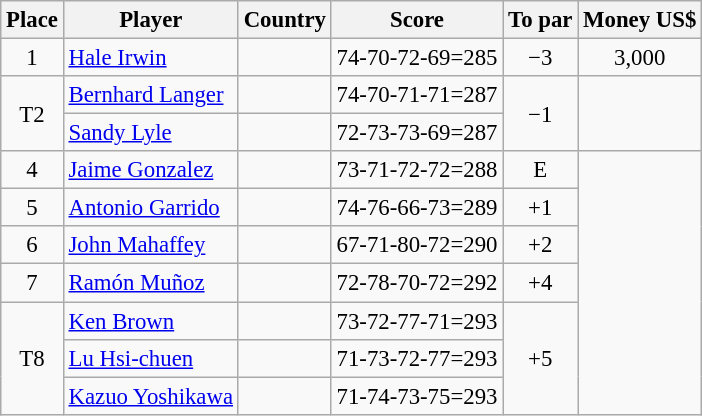<table class="wikitable" style="font-size:95%;">
<tr>
<th>Place</th>
<th>Player</th>
<th>Country</th>
<th>Score</th>
<th>To par</th>
<th>Money US$</th>
</tr>
<tr>
<td align=center>1</td>
<td><a href='#'>Hale Irwin</a></td>
<td></td>
<td>74-70-72-69=285</td>
<td align=center>−3</td>
<td align=center>3,000</td>
</tr>
<tr>
<td rowspan=2 align=center>T2</td>
<td><a href='#'>Bernhard Langer</a></td>
<td></td>
<td>74-70-71-71=287</td>
<td rowspan=2 align=center>−1</td>
<td rowspan=2></td>
</tr>
<tr>
<td><a href='#'>Sandy Lyle</a></td>
<td></td>
<td>72-73-73-69=287</td>
</tr>
<tr>
<td align=center>4</td>
<td><a href='#'>Jaime Gonzalez</a></td>
<td></td>
<td>73-71-72-72=288</td>
<td align=center>E</td>
<td rowspan=7></td>
</tr>
<tr>
<td align=center>5</td>
<td><a href='#'>Antonio Garrido</a></td>
<td></td>
<td>74-76-66-73=289</td>
<td align=center>+1</td>
</tr>
<tr>
<td align=center>6</td>
<td><a href='#'>John Mahaffey</a></td>
<td></td>
<td>67-71-80-72=290</td>
<td align=center>+2</td>
</tr>
<tr>
<td align=center>7</td>
<td><a href='#'>Ramón Muñoz</a></td>
<td></td>
<td>72-78-70-72=292</td>
<td align=center>+4</td>
</tr>
<tr>
<td rowspan=3 align=center>T8</td>
<td><a href='#'>Ken Brown</a></td>
<td></td>
<td>73-72-77-71=293</td>
<td rowspan=3 align=center>+5</td>
</tr>
<tr>
<td><a href='#'>Lu Hsi-chuen</a></td>
<td></td>
<td>71-73-72-77=293</td>
</tr>
<tr>
<td><a href='#'>Kazuo Yoshikawa</a></td>
<td></td>
<td>71-74-73-75=293</td>
</tr>
</table>
